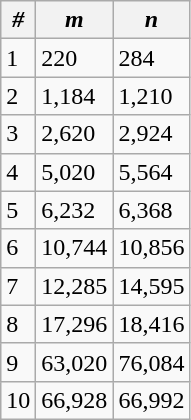<table class="wikitable sortable">
<tr>
<th><em>#</em></th>
<th><em>m</em></th>
<th><em>n</em></th>
</tr>
<tr>
<td>1</td>
<td>220</td>
<td>284</td>
</tr>
<tr>
<td>2</td>
<td>1,184</td>
<td>1,210</td>
</tr>
<tr>
<td>3</td>
<td>2,620</td>
<td>2,924</td>
</tr>
<tr>
<td>4</td>
<td>5,020</td>
<td>5,564</td>
</tr>
<tr>
<td>5</td>
<td>6,232</td>
<td>6,368</td>
</tr>
<tr>
<td>6</td>
<td>10,744</td>
<td>10,856</td>
</tr>
<tr>
<td>7</td>
<td>12,285</td>
<td>14,595</td>
</tr>
<tr>
<td>8</td>
<td>17,296</td>
<td>18,416</td>
</tr>
<tr>
<td>9</td>
<td>63,020</td>
<td>76,084</td>
</tr>
<tr>
<td>10</td>
<td>66,928</td>
<td>66,992</td>
</tr>
</table>
